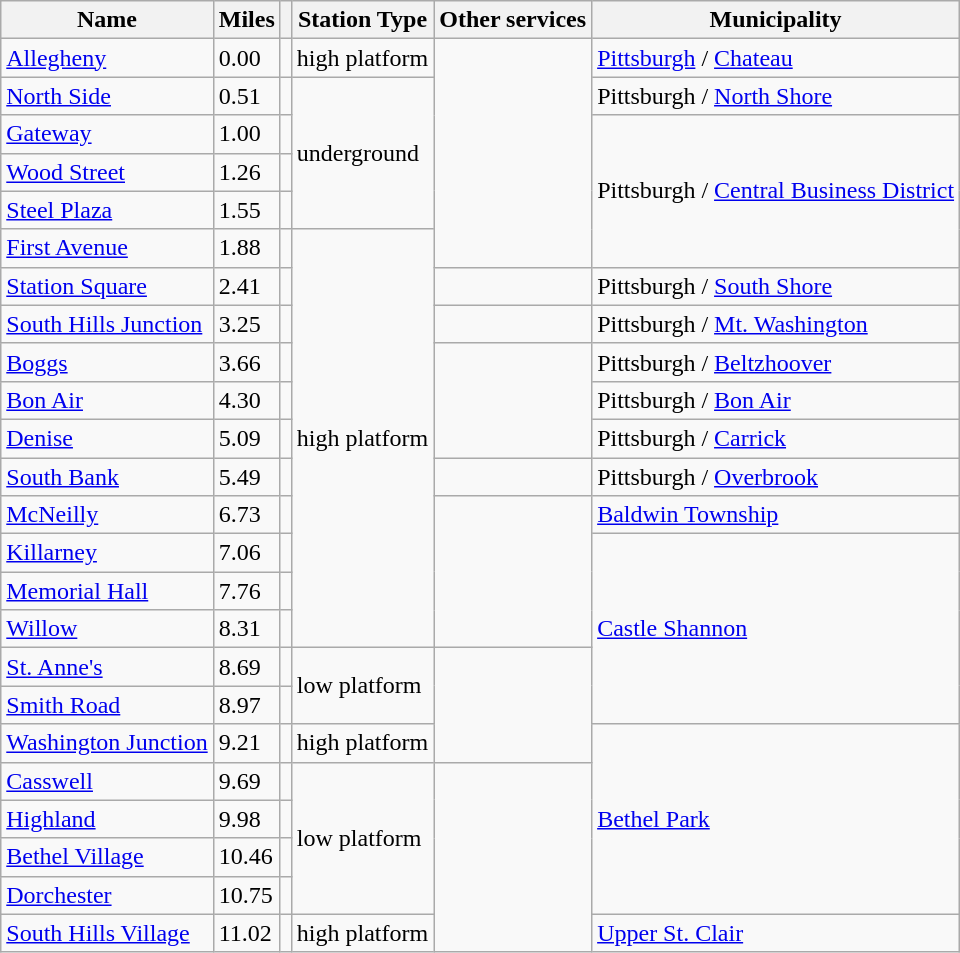<table class="wikitable sortable">
<tr>
<th>Name</th>
<th>Miles</th>
<th></th>
<th>Station Type</th>
<th>Other services</th>
<th>Municipality</th>
</tr>
<tr>
<td><a href='#'>Allegheny</a></td>
<td>0.00</td>
<td></td>
<td>high platform</td>
<td rowspan="6"> </td>
<td><a href='#'>Pittsburgh</a> / <a href='#'>Chateau</a></td>
</tr>
<tr>
<td><a href='#'>North Side</a></td>
<td>0.51</td>
<td></td>
<td rowspan="4">underground</td>
<td>Pittsburgh / <a href='#'>North Shore</a></td>
</tr>
<tr>
<td><a href='#'>Gateway</a></td>
<td>1.00</td>
<td></td>
<td rowspan="4">Pittsburgh / <a href='#'>Central Business District</a></td>
</tr>
<tr>
<td><a href='#'>Wood Street</a></td>
<td>1.26</td>
<td></td>
</tr>
<tr>
<td><a href='#'>Steel Plaza</a></td>
<td>1.55</td>
<td></td>
</tr>
<tr>
<td><a href='#'>First Avenue</a></td>
<td>1.88</td>
<td></td>
<td rowspan="11">high platform</td>
</tr>
<tr>
<td><a href='#'>Station Square</a></td>
<td>2.41</td>
<td></td>
<td>  <br></td>
<td>Pittsburgh / <a href='#'>South Shore</a></td>
</tr>
<tr>
<td><a href='#'>South Hills Junction</a></td>
<td>3.25</td>
<td></td>
<td>  </td>
<td>Pittsburgh / <a href='#'>Mt. Washington</a></td>
</tr>
<tr>
<td><a href='#'>Boggs</a></td>
<td>3.66</td>
<td></td>
<td rowspan="3"></td>
<td>Pittsburgh / <a href='#'>Beltzhoover</a></td>
</tr>
<tr>
<td><a href='#'>Bon Air</a></td>
<td>4.30</td>
<td></td>
<td>Pittsburgh / <a href='#'>Bon Air</a></td>
</tr>
<tr>
<td><a href='#'>Denise</a></td>
<td>5.09</td>
<td></td>
<td>Pittsburgh / <a href='#'>Carrick</a></td>
</tr>
<tr>
<td><a href='#'>South Bank</a></td>
<td>5.49</td>
<td></td>
<td> </td>
<td>Pittsburgh / <a href='#'>Overbrook</a></td>
</tr>
<tr>
<td><a href='#'>McNeilly</a></td>
<td>6.73</td>
<td></td>
<td rowspan="4"></td>
<td><a href='#'>Baldwin Township</a></td>
</tr>
<tr>
<td><a href='#'>Killarney</a></td>
<td>7.06</td>
<td></td>
<td rowspan="5"><a href='#'>Castle Shannon</a></td>
</tr>
<tr>
<td><a href='#'>Memorial Hall</a></td>
<td>7.76</td>
<td></td>
</tr>
<tr>
<td><a href='#'>Willow</a></td>
<td>8.31</td>
<td></td>
</tr>
<tr>
<td><a href='#'>St. Anne's</a></td>
<td>8.69</td>
<td></td>
<td rowspan="2">low platform</td>
<td rowspan="3"> </td>
</tr>
<tr>
<td><a href='#'>Smith Road</a></td>
<td>8.97</td>
<td></td>
</tr>
<tr>
<td><a href='#'>Washington Junction</a></td>
<td>9.21</td>
<td></td>
<td>high platform</td>
<td rowspan="5"><a href='#'>Bethel Park</a></td>
</tr>
<tr>
<td><a href='#'>Casswell</a></td>
<td>9.69</td>
<td></td>
<td rowspan="4">low platform</td>
<td rowspan="5"></td>
</tr>
<tr>
<td><a href='#'>Highland</a></td>
<td>9.98</td>
<td></td>
</tr>
<tr>
<td><a href='#'>Bethel Village</a></td>
<td>10.46</td>
<td></td>
</tr>
<tr>
<td><a href='#'>Dorchester</a></td>
<td>10.75</td>
<td></td>
</tr>
<tr>
<td><a href='#'>South Hills Village</a></td>
<td>11.02</td>
<td></td>
<td>high platform</td>
<td><a href='#'>Upper St. Clair</a></td>
</tr>
</table>
